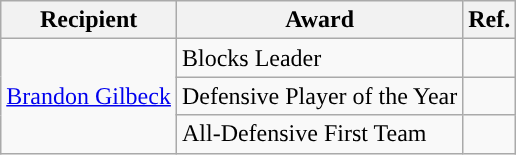<table class="wikitable">
<tr>
<th>Recipient</th>
<th>Award</th>
<th>Ref.</th>
</tr>
<tr>
<td rowspan=3><a href='#'>Brandon Gilbeck</a></td>
<td>Blocks Leader</td>
<td></td>
</tr>
<tr>
<td>Defensive Player of the Year</td>
<td></td>
</tr>
<tr>
<td>All-Defensive First Team</td>
<td></td>
</tr>
</table>
